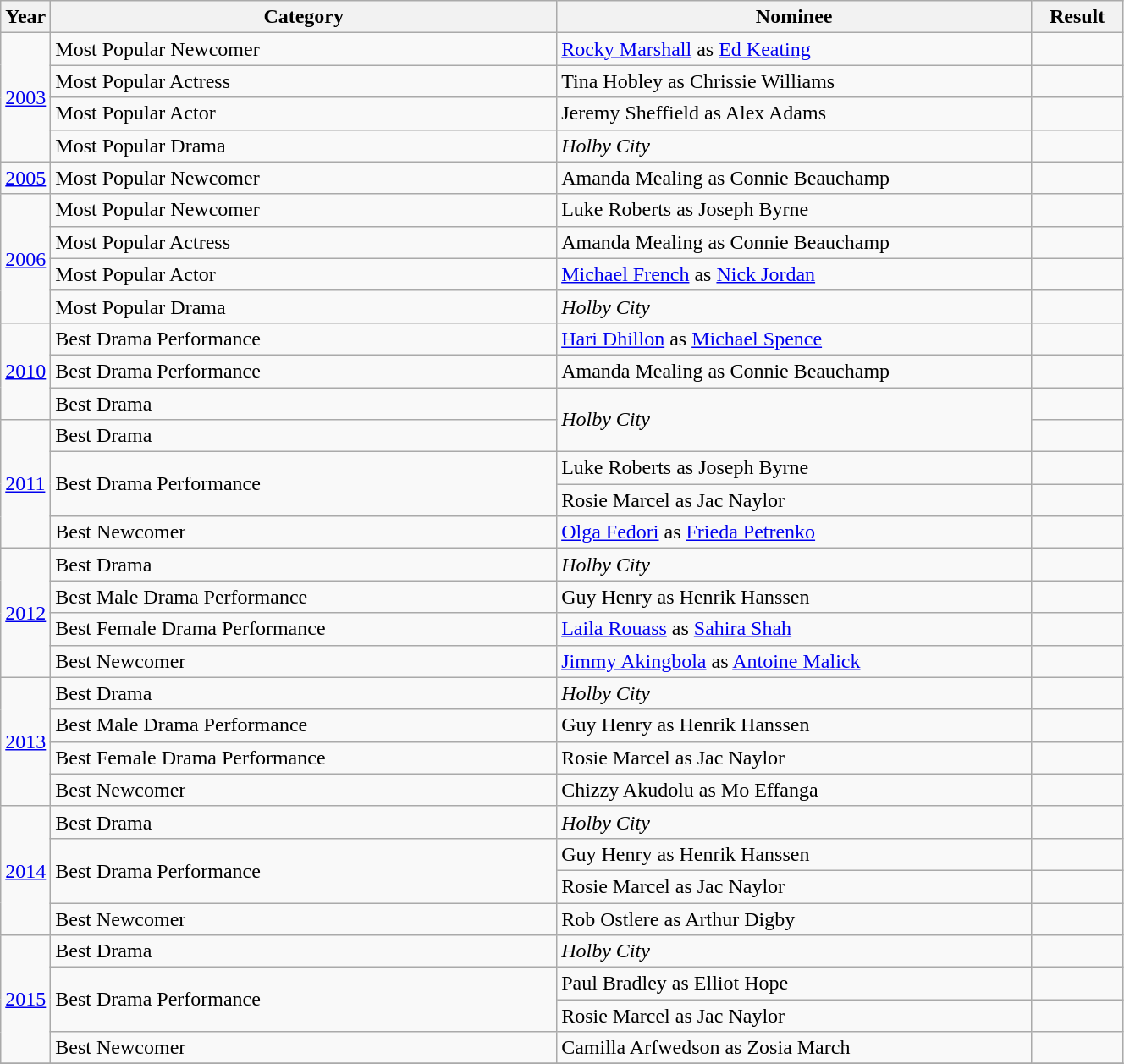<table class="wikitable" width=70%>
<tr>
<th scope="col">Year</th>
<th width="400" scope="col">Category</th>
<th width="375" scope="col">Nominee</th>
<th width="65" scope="col">Result</th>
</tr>
<tr>
<td rowspan="4"><a href='#'>2003</a></td>
<td scope="row">Most Popular Newcomer</td>
<td><a href='#'>Rocky Marshall</a> as <a href='#'>Ed Keating</a></td>
<td></td>
</tr>
<tr>
<td scope="row">Most Popular Actress</td>
<td>Tina Hobley as Chrissie Williams</td>
<td></td>
</tr>
<tr>
<td scope="row">Most Popular Actor</td>
<td>Jeremy Sheffield as Alex Adams</td>
<td></td>
</tr>
<tr>
<td scope="row">Most Popular Drama</td>
<td><em>Holby City</em></td>
<td></td>
</tr>
<tr>
<td><a href='#'>2005</a></td>
<td scope="row">Most Popular Newcomer</td>
<td>Amanda Mealing as Connie Beauchamp</td>
<td></td>
</tr>
<tr>
<td rowspan="4"><a href='#'>2006</a></td>
<td scope="row">Most Popular Newcomer</td>
<td>Luke Roberts as Joseph Byrne</td>
<td></td>
</tr>
<tr>
<td scope="row">Most Popular Actress</td>
<td>Amanda Mealing as Connie Beauchamp</td>
<td></td>
</tr>
<tr>
<td scope="row">Most Popular Actor</td>
<td><a href='#'>Michael French</a> as <a href='#'>Nick Jordan</a></td>
<td></td>
</tr>
<tr>
<td scope="row">Most Popular Drama</td>
<td><em>Holby City</em></td>
<td></td>
</tr>
<tr>
<td rowspan="3"><a href='#'>2010</a></td>
<td scope="row">Best Drama Performance</td>
<td><a href='#'>Hari Dhillon</a> as <a href='#'>Michael Spence</a></td>
<td></td>
</tr>
<tr>
<td scope="row">Best Drama Performance</td>
<td>Amanda Mealing as Connie Beauchamp</td>
<td></td>
</tr>
<tr>
<td scope="row">Best Drama</td>
<td rowspan="2"><em>Holby City</em></td>
<td></td>
</tr>
<tr>
<td rowspan="4"><a href='#'>2011</a></td>
<td scope="row">Best Drama</td>
<td></td>
</tr>
<tr>
<td rowspan="2" scope="row">Best Drama Performance</td>
<td>Luke Roberts as Joseph Byrne</td>
<td></td>
</tr>
<tr>
<td>Rosie Marcel as Jac Naylor</td>
<td></td>
</tr>
<tr>
<td scope="row">Best Newcomer</td>
<td><a href='#'>Olga Fedori</a> as <a href='#'>Frieda Petrenko</a></td>
<td></td>
</tr>
<tr>
<td rowspan="4"><a href='#'>2012</a></td>
<td scope="row">Best Drama</td>
<td><em>Holby City</em></td>
<td></td>
</tr>
<tr>
<td scope="row">Best Male Drama Performance</td>
<td>Guy Henry as Henrik Hanssen</td>
<td></td>
</tr>
<tr>
<td scope="row">Best Female Drama Performance</td>
<td><a href='#'>Laila Rouass</a> as <a href='#'>Sahira Shah</a></td>
<td></td>
</tr>
<tr>
<td scope="row">Best Newcomer</td>
<td><a href='#'>Jimmy Akingbola</a> as <a href='#'>Antoine Malick</a></td>
<td></td>
</tr>
<tr>
<td rowspan="4"><a href='#'>2013</a></td>
<td scope="row">Best Drama</td>
<td><em>Holby City</em></td>
<td></td>
</tr>
<tr>
<td scope="row">Best Male Drama Performance</td>
<td>Guy Henry as Henrik Hanssen</td>
<td></td>
</tr>
<tr>
<td scope="row">Best Female Drama Performance</td>
<td>Rosie Marcel as Jac Naylor</td>
<td></td>
</tr>
<tr>
<td scope="row">Best Newcomer</td>
<td>Chizzy Akudolu as Mo Effanga</td>
<td></td>
</tr>
<tr>
<td rowspan="4"><a href='#'>2014</a></td>
<td scope="row">Best Drama</td>
<td><em>Holby City</em></td>
<td></td>
</tr>
<tr>
<td rowspan="2" scope="row">Best Drama Performance</td>
<td>Guy Henry as Henrik Hanssen</td>
<td></td>
</tr>
<tr>
<td>Rosie Marcel as Jac Naylor</td>
<td></td>
</tr>
<tr>
<td scope="row">Best Newcomer</td>
<td>Rob Ostlere as Arthur Digby</td>
<td></td>
</tr>
<tr>
<td rowspan="4"><a href='#'>2015</a></td>
<td scope="row">Best Drama</td>
<td><em>Holby City</em></td>
<td></td>
</tr>
<tr>
<td rowspan="2" scope="row">Best Drama Performance</td>
<td>Paul Bradley as Elliot Hope</td>
<td></td>
</tr>
<tr>
<td>Rosie Marcel as Jac Naylor</td>
<td></td>
</tr>
<tr>
<td scope="row">Best Newcomer</td>
<td>Camilla Arfwedson as Zosia March</td>
<td></td>
</tr>
<tr>
</tr>
</table>
